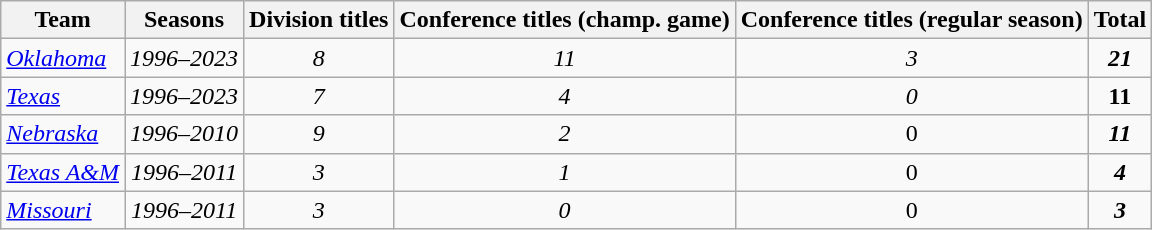<table class="wikitable sortable">
<tr>
<th scope="col">Team</th>
<th scope="col">Seasons</th>
<th scope="col">Division titles</th>
<th scope="col">Conference titles (champ. game)</th>
<th scope="col">Conference titles (regular season)</th>
<th scope="col">Total</th>
</tr>
<tr>
<td><em><a href='#'>Oklahoma</a></em></td>
<td style="text-align: center;"><em>1996–2023</em></td>
<td style="text-align: center;"><em>8</em></td>
<td style="text-align: center;"><em>11</em></td>
<td style="text-align: center;"><em>3</em></td>
<td style="text-align: center;"><strong><em>21</em></strong></td>
</tr>
<tr>
<td><em><a href='#'>Texas</a></em></td>
<td style="text-align: center;"><em>1996–2023</em></td>
<td style="text-align: center;"><em>7</em></td>
<td style="text-align: center;"><em>4</em></td>
<td style="text-align: center;"><em>0</em></td>
<td style="text-align: center;"><strong>11</strong></td>
</tr>
<tr>
<td><em><a href='#'>Nebraska</a></em></td>
<td style="text-align: center;"><em>1996–2010</em></td>
<td style="text-align: center;"><em>9</em></td>
<td style="text-align: center;"><em>2</em></td>
<td style="text-align: center;">0</td>
<td style="text-align: center;"><strong><em>11</em></strong></td>
</tr>
<tr>
<td><em><a href='#'>Texas A&M</a></em></td>
<td style="text-align: center;"><em>1996–2011</em></td>
<td style="text-align: center;"><em>3</em></td>
<td style="text-align: center;"><em>1</em></td>
<td style="text-align: center;">0</td>
<td style="text-align: center;"><strong><em>4</em></strong></td>
</tr>
<tr>
<td><em><a href='#'>Missouri</a></em></td>
<td style="text-align: center;"><em>1996–2011</em></td>
<td style="text-align: center;"><em>3</em></td>
<td style="text-align: center;"><em>0</em></td>
<td style="text-align: center;">0</td>
<td style="text-align: center;"><strong><em>3</em></strong></td>
</tr>
</table>
